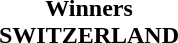<table cellspacing=0 width=100%>
<tr>
<td align=center></td>
</tr>
<tr>
<td align=center><strong>Winners<br>SWITZERLAND</strong></td>
</tr>
</table>
